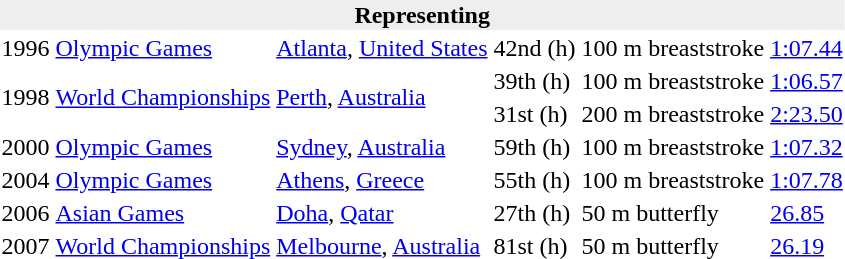<table>
<tr>
<th bgcolor="#eeeeee" colspan="6">Representing </th>
</tr>
<tr>
<td>1996</td>
<td><a href='#'>Olympic Games</a></td>
<td align=left> <a href='#'>Atlanta</a>, <a href='#'>United States</a></td>
<td>42nd (h)</td>
<td>100 m breaststroke</td>
<td><a href='#'>1:07.44</a></td>
</tr>
<tr>
<td rowspan=2>1998</td>
<td rowspan=2><a href='#'>World Championships</a></td>
<td rowspan=2 align=left> <a href='#'>Perth</a>, <a href='#'>Australia</a></td>
<td>39th (h)</td>
<td>100 m breaststroke</td>
<td><a href='#'>1:06.57</a></td>
</tr>
<tr>
<td>31st (h)</td>
<td>200 m breaststroke</td>
<td><a href='#'>2:23.50</a></td>
</tr>
<tr>
<td>2000</td>
<td><a href='#'>Olympic Games</a></td>
<td align=left> <a href='#'>Sydney</a>, <a href='#'>Australia</a></td>
<td>59th (h)</td>
<td>100 m breaststroke</td>
<td><a href='#'>1:07.32</a></td>
</tr>
<tr>
<td>2004</td>
<td><a href='#'>Olympic Games</a></td>
<td align=left> <a href='#'>Athens</a>, <a href='#'>Greece</a></td>
<td>55th (h)</td>
<td>100 m breaststroke</td>
<td><a href='#'>1:07.78</a></td>
</tr>
<tr>
<td>2006</td>
<td><a href='#'>Asian Games</a></td>
<td align=left> <a href='#'>Doha</a>, <a href='#'>Qatar</a></td>
<td>27th (h)</td>
<td>50 m butterfly</td>
<td><a href='#'>26.85</a></td>
</tr>
<tr>
<td>2007</td>
<td><a href='#'>World Championships</a></td>
<td align=left> <a href='#'>Melbourne</a>, <a href='#'>Australia</a></td>
<td>81st (h)</td>
<td>50 m butterfly</td>
<td><a href='#'>26.19</a></td>
</tr>
</table>
